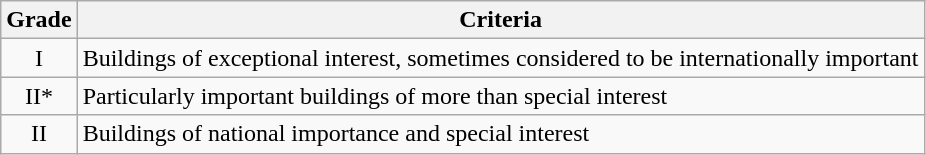<table class="wikitable">
<tr>
<th>Grade</th>
<th>Criteria</th>
</tr>
<tr>
<td align="center" >I</td>
<td>Buildings of exceptional interest, sometimes considered to be internationally important</td>
</tr>
<tr>
<td align="center" >II*</td>
<td>Particularly important buildings of more than special interest</td>
</tr>
<tr>
<td align="center" >II</td>
<td>Buildings of national importance and special interest</td>
</tr>
</table>
